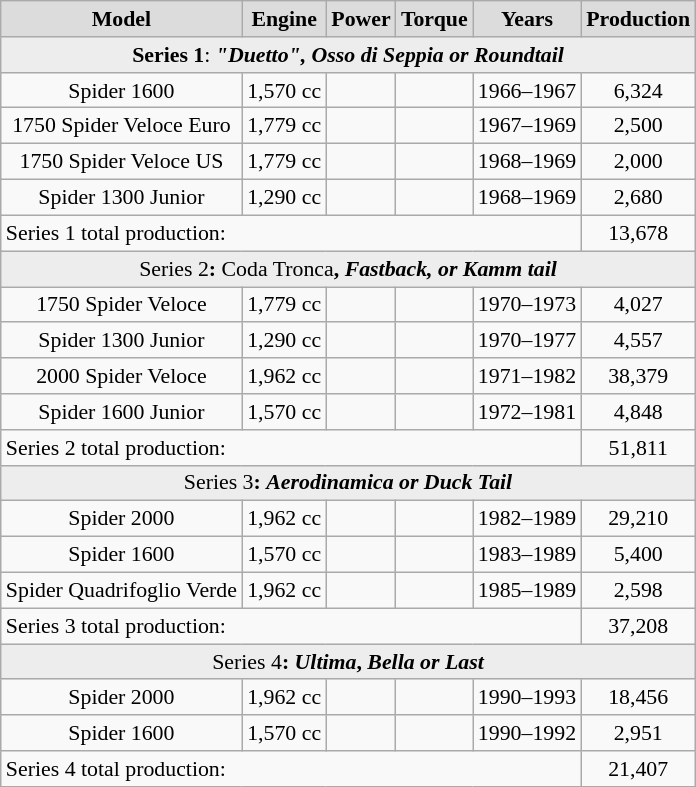<table class="wikitable" style="text-align:center; font-size:91%;">
<tr>
<th style="text-align:center; background-color:#dcdcdc; vertical-align:middle;">Model</th>
<th style="text-align:center; background-color:#dcdcdc; vertical-align:middle;">Engine</th>
<th style="text-align:center; background-color:#dcdcdc; vertical-align:middle;">Power</th>
<th style="text-align:center; background-color:#dcdcdc; vertical-align:middle;">Torque</th>
<th style="text-align:center; background-color:#dcdcdc; vertical-align:middle;">Years</th>
<th style="text-align:center; background-color:#dcdcdc; vertical-align:middle;">Production</th>
</tr>
<tr>
<td colspan=6 style="background-color:#ededed;"><strong>Series 1</strong>: <strong><em>"Duetto"<strong>, </strong>Osso di Seppia<strong> or <em>Roundtail</em></strong></td>
</tr>
<tr>
<td></strong>Spider 1600<strong></td>
<td>1,570 cc</td>
<td></td>
<td></td>
<td>1966–1967</td>
<td>6,324</td>
</tr>
<tr>
<td></strong>1750 Spider Veloce Euro<strong></td>
<td>1,779 cc</td>
<td></td>
<td></td>
<td>1967–1969</td>
<td>2,500</td>
</tr>
<tr>
<td></strong>1750 Spider Veloce US<strong></td>
<td>1,779 cc</td>
<td></td>
<td></td>
<td>1968–1969</td>
<td>2,000</td>
</tr>
<tr>
<td></strong>Spider 1300 Junior<strong></td>
<td>1,290 cc</td>
<td></td>
<td></td>
<td>1968–1969</td>
<td>2,680</td>
</tr>
<tr>
<td colspan=5 style="text-align:left;">Series 1 total production:</td>
<td>13,678</td>
</tr>
<tr>
<td colspan=6 style="background-color:#ededed;"></strong>Series 2<strong>:  </strong>Coda Tronca<strong>, <strong><em>Fastback</strong>, or <strong>Kamm tail</em></strong></td>
</tr>
<tr>
<td></strong>1750 Spider Veloce<strong></td>
<td>1,779 cc</td>
<td></td>
<td></td>
<td>1970–1973</td>
<td>4,027</td>
</tr>
<tr>
<td></strong>Spider 1300 Junior<strong></td>
<td>1,290 cc</td>
<td></td>
<td></td>
<td>1970–1977</td>
<td>4,557</td>
</tr>
<tr>
<td></strong>2000 Spider Veloce<strong></td>
<td>1,962 cc</td>
<td></td>
<td></td>
<td>1971–1982</td>
<td>38,379</td>
</tr>
<tr>
<td></strong>Spider 1600 Junior<strong></td>
<td>1,570 cc</td>
<td></td>
<td></td>
<td>1972–1981</td>
<td>4,848</td>
</tr>
<tr>
<td colspan=5 style="text-align:left;">Series 2 total production:</td>
<td>51,811</td>
</tr>
<tr>
<td colspan=6 style="background-color:#ededed;"></strong>Series 3<strong>: <strong><em>Aerodinamica</strong> or <strong>Duck Tail</em></strong></td>
</tr>
<tr>
<td></strong>Spider 2000<strong></td>
<td>1,962 cc</td>
<td></td>
<td></td>
<td>1982–1989</td>
<td>29,210</td>
</tr>
<tr>
<td></strong>Spider 1600<strong></td>
<td>1,570 cc</td>
<td></td>
<td></td>
<td>1983–1989</td>
<td>5,400</td>
</tr>
<tr>
<td></strong>Spider Quadrifoglio Verde<strong></td>
<td>1,962 cc</td>
<td></td>
<td></td>
<td>1985–1989</td>
<td>2,598</td>
</tr>
<tr>
<td colspan=5 style="text-align:left;">Series 3 total production:</td>
<td>37,208</td>
</tr>
<tr>
<td colspan=6 style="background-color:#ededed;"></strong>Series 4<strong>: <strong><em>Ultima</em></strong>, <strong><em>Bella</strong> or <strong>Last</em></strong></td>
</tr>
<tr>
<td></strong>Spider 2000<strong></td>
<td>1,962 cc</td>
<td></td>
<td></td>
<td>1990–1993</td>
<td>18,456</td>
</tr>
<tr>
<td></strong>Spider 1600<strong></td>
<td>1,570 cc</td>
<td></td>
<td></td>
<td>1990–1992</td>
<td>2,951</td>
</tr>
<tr>
<td colspan=5 style="text-align:left;">Series 4 total production:</td>
<td>21,407</td>
</tr>
</table>
